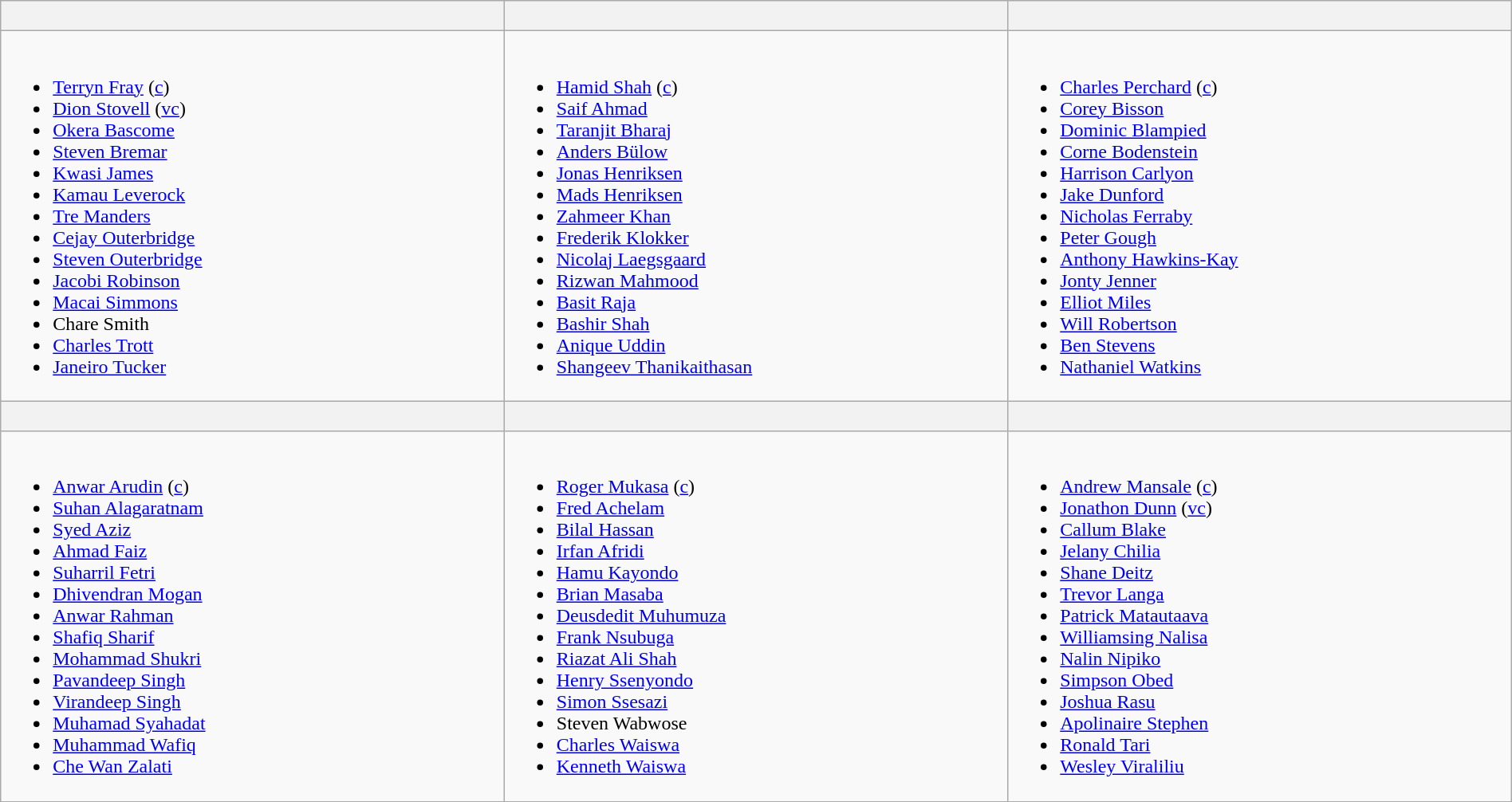<table class="wikitable" width="100%">
<tr>
<th width=33%><br><small></small></th>
<th width=33%><br><small></small></th>
<th width=33%><br><small></small></th>
</tr>
<tr>
<td valign=top><br><ul><li><a href='#'>Terryn Fray</a> (<a href='#'>c</a>)</li><li><a href='#'>Dion Stovell</a> (<a href='#'>vc</a>)</li><li><a href='#'>Okera Bascome</a></li><li><a href='#'>Steven Bremar</a></li><li><a href='#'>Kwasi James</a></li><li><a href='#'>Kamau Leverock</a></li><li><a href='#'>Tre Manders</a></li><li><a href='#'>Cejay Outerbridge</a></li><li><a href='#'>Steven Outerbridge</a></li><li><a href='#'>Jacobi Robinson</a></li><li><a href='#'>Macai Simmons</a></li><li>Chare Smith</li><li><a href='#'>Charles Trott</a></li><li><a href='#'>Janeiro Tucker</a></li></ul></td>
<td valign=top><br><ul><li><a href='#'>Hamid Shah</a> (<a href='#'>c</a>)</li><li><a href='#'>Saif Ahmad</a></li><li><a href='#'>Taranjit Bharaj</a> </li><li><a href='#'>Anders Bülow</a></li><li><a href='#'>Jonas Henriksen</a></li><li><a href='#'>Mads Henriksen</a></li><li><a href='#'>Zahmeer Khan</a></li><li><a href='#'>Frederik Klokker</a></li><li><a href='#'>Nicolaj Laegsgaard</a></li><li><a href='#'>Rizwan Mahmood</a></li><li><a href='#'>Basit Raja</a></li><li><a href='#'>Bashir Shah</a></li><li><a href='#'>Anique Uddin</a></li><li><a href='#'>Shangeev Thanikaithasan</a></li></ul></td>
<td valign=top><br><ul><li><a href='#'>Charles Perchard</a> (<a href='#'>c</a>)</li><li><a href='#'>Corey Bisson</a></li><li><a href='#'>Dominic Blampied</a></li><li><a href='#'>Corne Bodenstein</a></li><li><a href='#'>Harrison Carlyon</a></li><li><a href='#'>Jake Dunford</a></li><li><a href='#'>Nicholas Ferraby</a></li><li><a href='#'>Peter Gough</a></li><li><a href='#'>Anthony Hawkins-Kay</a></li><li><a href='#'>Jonty Jenner</a></li><li><a href='#'>Elliot Miles</a></li><li><a href='#'>Will Robertson</a></li><li><a href='#'>Ben Stevens</a></li><li><a href='#'>Nathaniel Watkins</a></li></ul></td>
</tr>
<tr>
<th width=33%><br><small></small></th>
<th width=33%><br><small></small></th>
<th width=33%><br><small></small></th>
</tr>
<tr>
<td valign=top><br><ul><li><a href='#'>Anwar Arudin</a> (<a href='#'>c</a>)</li><li><a href='#'>Suhan Alagaratnam</a></li><li><a href='#'>Syed Aziz</a></li><li><a href='#'>Ahmad Faiz</a></li><li><a href='#'>Suharril Fetri</a></li><li><a href='#'>Dhivendran Mogan</a></li><li><a href='#'>Anwar Rahman</a></li><li><a href='#'>Shafiq Sharif</a></li><li><a href='#'>Mohammad Shukri</a></li><li><a href='#'>Pavandeep Singh</a></li><li><a href='#'>Virandeep Singh</a></li><li><a href='#'>Muhamad Syahadat</a></li><li><a href='#'>Muhammad Wafiq</a></li><li><a href='#'>Che Wan Zalati</a></li></ul></td>
<td valign=top><br><ul><li><a href='#'>Roger Mukasa</a> (<a href='#'>c</a>)</li><li><a href='#'>Fred Achelam</a></li><li><a href='#'>Bilal Hassan</a></li><li><a href='#'>Irfan Afridi</a></li><li><a href='#'>Hamu Kayondo</a></li><li><a href='#'>Brian Masaba</a></li><li><a href='#'>Deusdedit Muhumuza</a></li><li><a href='#'>Frank Nsubuga</a></li><li><a href='#'>Riazat Ali Shah</a></li><li><a href='#'>Henry Ssenyondo</a></li><li><a href='#'>Simon Ssesazi</a></li><li>Steven Wabwose</li><li><a href='#'>Charles Waiswa</a></li><li><a href='#'>Kenneth Waiswa</a></li></ul></td>
<td valign=top><br><ul><li><a href='#'>Andrew Mansale</a> (<a href='#'>c</a>)</li><li><a href='#'>Jonathon Dunn</a> (<a href='#'>vc</a>)</li><li><a href='#'>Callum Blake</a></li><li><a href='#'>Jelany Chilia</a></li><li><a href='#'>Shane Deitz</a></li><li><a href='#'>Trevor Langa</a></li><li><a href='#'>Patrick Matautaava</a></li><li><a href='#'>Williamsing Nalisa</a></li><li><a href='#'>Nalin Nipiko</a></li><li><a href='#'>Simpson Obed</a></li><li><a href='#'>Joshua Rasu</a></li><li><a href='#'>Apolinaire Stephen</a></li><li><a href='#'>Ronald Tari</a></li><li><a href='#'>Wesley Viraliliu</a></li></ul></td>
</tr>
</table>
